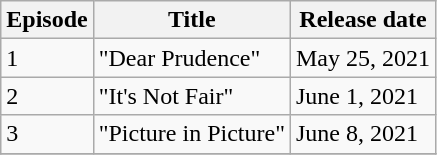<table class="wikitable">
<tr>
<th>Episode</th>
<th>Title</th>
<th>Release date</th>
</tr>
<tr>
<td>1</td>
<td>"Dear Prudence"</td>
<td>May 25, 2021</td>
</tr>
<tr>
<td>2</td>
<td>"It's Not Fair"</td>
<td>June 1, 2021</td>
</tr>
<tr>
<td>3</td>
<td>"Picture in Picture"</td>
<td>June 8, 2021</td>
</tr>
<tr>
</tr>
</table>
